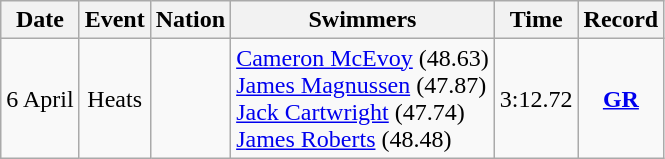<table class=wikitable style=text-align:center>
<tr>
<th>Date</th>
<th>Event</th>
<th>Nation</th>
<th>Swimmers</th>
<th>Time</th>
<th>Record</th>
</tr>
<tr>
<td>6 April</td>
<td>Heats</td>
<td align=left></td>
<td align=left><a href='#'>Cameron McEvoy</a> (48.63)<br><a href='#'>James Magnussen</a> (47.87)<br><a href='#'>Jack Cartwright</a> (47.74)<br><a href='#'>James Roberts</a> (48.48)</td>
<td>3:12.72</td>
<td><strong><a href='#'>GR</a></strong></td>
</tr>
</table>
